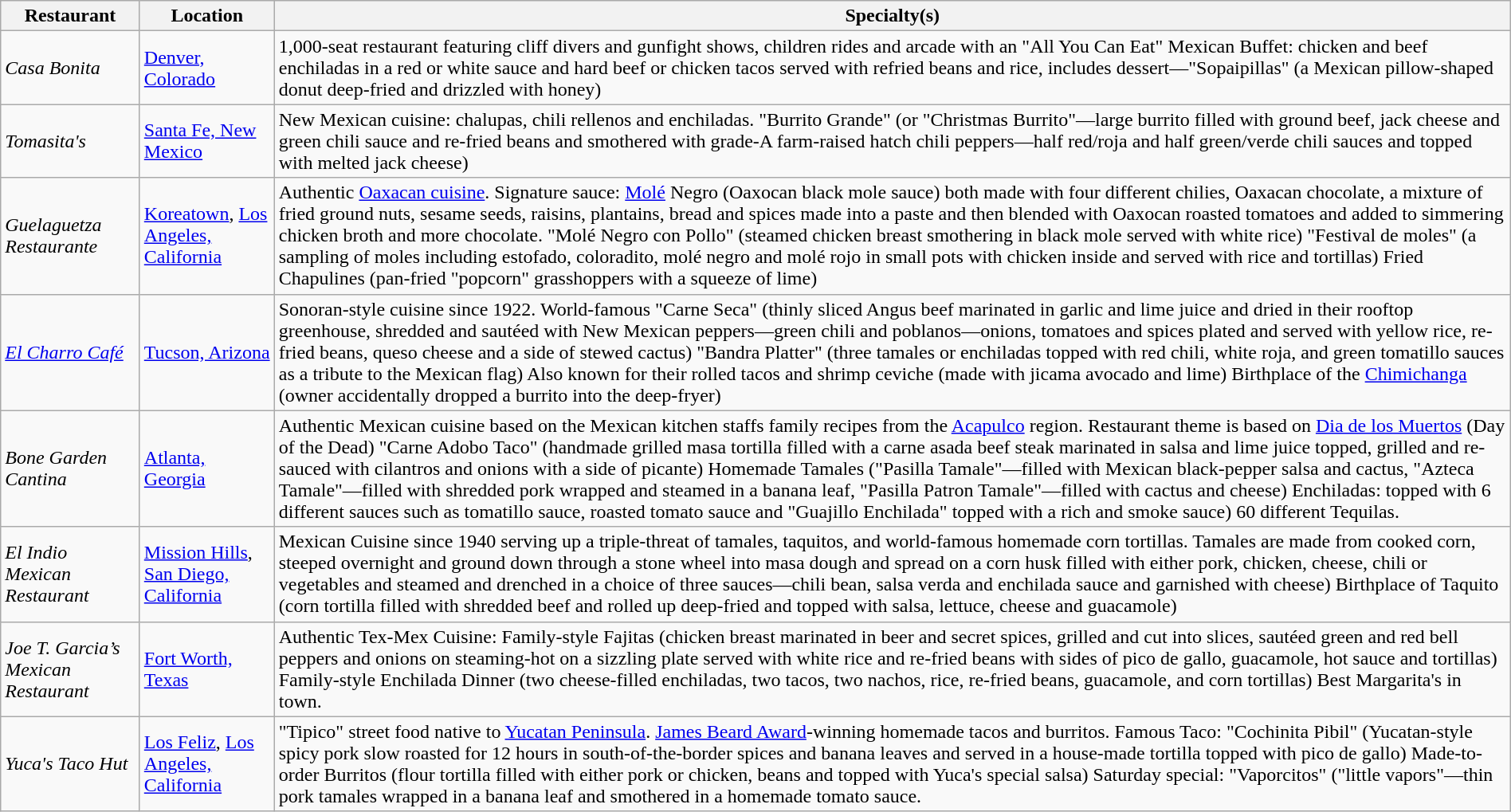<table class="wikitable" style="width:100%;">
<tr>
<th>Restaurant</th>
<th>Location</th>
<th>Specialty(s)</th>
</tr>
<tr>
<td><em>Casa Bonita</em></td>
<td><a href='#'>Denver, Colorado</a></td>
<td>1,000-seat restaurant featuring cliff divers and gunfight shows, children rides and arcade with an "All You Can Eat" Mexican Buffet: chicken and beef enchiladas in a red or white sauce and hard beef or chicken tacos served with refried beans and rice, includes dessert—"Sopaipillas" (a Mexican pillow-shaped donut deep-fried and drizzled with honey)</td>
</tr>
<tr>
<td><em>Tomasita's</em></td>
<td><a href='#'>Santa Fe, New Mexico</a></td>
<td>New Mexican cuisine: chalupas, chili rellenos and enchiladas. "Burrito Grande" (or "Christmas Burrito"—large burrito filled with ground beef, jack cheese and green chili sauce and re-fried beans and smothered with grade-A farm-raised hatch chili peppers—half red/roja and half green/verde chili sauces and topped with melted jack cheese)</td>
</tr>
<tr>
<td><em>Guelaguetza Restaurante</em></td>
<td><a href='#'>Koreatown</a>, <a href='#'>Los Angeles, California</a></td>
<td>Authentic <a href='#'>Oaxacan cuisine</a>. Signature sauce: <a href='#'>Molé</a> Negro (Oaxocan black mole sauce) both made with four different chilies, Oaxacan chocolate, a mixture of fried ground nuts, sesame seeds, raisins, plantains, bread and spices made into a paste and then blended with Oaxocan roasted tomatoes and added to simmering chicken broth and more chocolate. "Molé Negro con Pollo" (steamed chicken breast smothering in black mole served with white rice) "Festival de moles" (a sampling of moles including estofado, coloradito, molé negro and molé rojo in small pots with chicken inside and served with rice and tortillas) Fried Chapulines (pan-fried "popcorn" grasshoppers with a squeeze of lime)</td>
</tr>
<tr>
<td><em><a href='#'>El Charro Café</a></em></td>
<td><a href='#'>Tucson, Arizona</a></td>
<td>Sonoran-style cuisine since 1922. World-famous "Carne Seca" (thinly sliced Angus beef marinated in garlic and lime juice and dried in their rooftop greenhouse, shredded and sautéed with New Mexican peppers—green chili and poblanos—onions, tomatoes and spices plated and served with yellow rice, re-fried beans, queso cheese and a side of stewed cactus) "Bandra Platter" (three tamales or enchiladas topped with red chili, white roja, and green tomatillo sauces as a tribute to the Mexican flag) Also known for their rolled tacos and shrimp ceviche (made with jicama avocado and lime) Birthplace of the <a href='#'>Chimichanga</a> (owner accidentally dropped a burrito into the deep-fryer)</td>
</tr>
<tr>
<td><em>Bone Garden Cantina</em></td>
<td><a href='#'>Atlanta, Georgia</a></td>
<td>Authentic Mexican cuisine based on the Mexican kitchen staffs family recipes from the <a href='#'>Acapulco</a> region. Restaurant theme is based on <a href='#'>Dia de los Muertos</a> (Day of the Dead) "Carne Adobo Taco" (handmade grilled masa tortilla filled with a carne asada beef steak marinated in salsa and lime juice topped, grilled and re-sauced with cilantros and onions with a side of picante) Homemade Tamales ("Pasilla Tamale"—filled with Mexican black-pepper salsa and cactus, "Azteca Tamale"—filled with shredded pork wrapped and steamed in a banana leaf, "Pasilla Patron Tamale"—filled with cactus and cheese) Enchiladas: topped with 6 different sauces such as tomatillo sauce, roasted tomato sauce and "Guajillo Enchilada" topped with a rich and smoke sauce) 60 different Tequilas.</td>
</tr>
<tr>
<td><em>El Indio Mexican Restaurant</em></td>
<td><a href='#'>Mission Hills</a>, <a href='#'>San Diego, California</a></td>
<td>Mexican Cuisine since 1940 serving up a triple-threat of tamales, taquitos, and world-famous homemade corn tortillas. Tamales are made from cooked corn, steeped overnight and ground down through a stone wheel into masa dough and spread on a corn husk filled with either pork, chicken, cheese, chili or vegetables and steamed and drenched in a choice of three sauces—chili bean, salsa verda and enchilada sauce and garnished with cheese) Birthplace of Taquito (corn tortilla filled with shredded beef and rolled up deep-fried and topped with salsa, lettuce, cheese and guacamole)</td>
</tr>
<tr>
<td><em>Joe T. Garcia’s Mexican Restaurant</em></td>
<td><a href='#'>Fort Worth, Texas</a></td>
<td>Authentic Tex-Mex Cuisine: Family-style Fajitas (chicken breast marinated in beer and secret spices, grilled and cut into slices, sautéed green and red bell peppers and onions on steaming-hot on a sizzling plate served with white rice and re-fried beans with sides of pico de gallo, guacamole, hot sauce and tortillas) Family-style Enchilada Dinner (two cheese-filled enchiladas, two tacos, two nachos, rice, re-fried beans, guacamole, and corn tortillas) Best Margarita's in town.</td>
</tr>
<tr>
<td><em>Yuca's Taco Hut</em></td>
<td><a href='#'>Los Feliz</a>, <a href='#'>Los Angeles, California</a></td>
<td>"Tipico" street food native to <a href='#'>Yucatan Peninsula</a>. <a href='#'>James Beard Award</a>-winning homemade tacos and burritos. Famous Taco: "Cochinita Pibil" (Yucatan-style spicy pork slow roasted for 12 hours in south-of-the-border spices and banana leaves and served in a house-made tortilla topped with pico de gallo) Made-to-order Burritos (flour tortilla filled with either pork or chicken, beans and topped with Yuca's special salsa) Saturday special: "Vaporcitos" ("little vapors"—thin pork tamales wrapped in a banana leaf and smothered in a homemade tomato sauce.</td>
</tr>
</table>
